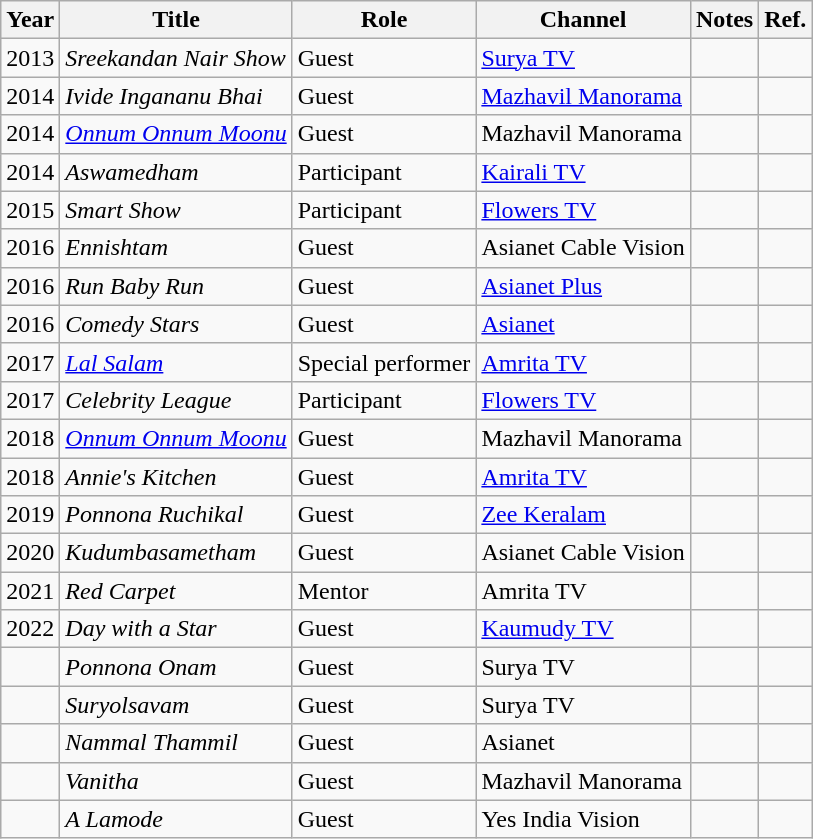<table class="wikitable">
<tr>
<th>Year</th>
<th>Title</th>
<th>Role</th>
<th>Channel</th>
<th>Notes</th>
<th>Ref.</th>
</tr>
<tr>
<td>2013</td>
<td><em>Sreekandan Nair Show</em></td>
<td>Guest</td>
<td><a href='#'>Surya TV</a></td>
<td></td>
<td></td>
</tr>
<tr>
<td>2014</td>
<td><em>Ivide Ingananu Bhai</em></td>
<td>Guest</td>
<td><a href='#'>Mazhavil Manorama</a></td>
<td></td>
<td></td>
</tr>
<tr>
<td>2014</td>
<td><em><a href='#'>Onnum Onnum Moonu</a></em></td>
<td>Guest</td>
<td>Mazhavil Manorama</td>
<td></td>
<td></td>
</tr>
<tr>
<td>2014</td>
<td><em>Aswamedham</em></td>
<td>Participant</td>
<td><a href='#'>Kairali TV</a></td>
<td></td>
<td></td>
</tr>
<tr>
<td>2015</td>
<td><em>Smart Show</em></td>
<td>Participant</td>
<td><a href='#'>Flowers TV</a></td>
<td></td>
<td></td>
</tr>
<tr>
<td>2016</td>
<td><em>Ennishtam</em></td>
<td>Guest</td>
<td>Asianet Cable Vision</td>
<td></td>
<td></td>
</tr>
<tr>
<td>2016</td>
<td><em>Run Baby Run</em></td>
<td>Guest</td>
<td><a href='#'>Asianet Plus</a></td>
<td></td>
<td></td>
</tr>
<tr>
<td>2016</td>
<td><em>Comedy Stars</em></td>
<td>Guest</td>
<td><a href='#'>Asianet</a></td>
<td></td>
<td></td>
</tr>
<tr>
<td>2017</td>
<td><em><a href='#'>Lal Salam</a></em></td>
<td>Special performer</td>
<td><a href='#'>Amrita TV</a></td>
<td></td>
<td></td>
</tr>
<tr>
<td>2017</td>
<td><em>Celebrity League</em></td>
<td>Participant</td>
<td><a href='#'>Flowers TV</a></td>
<td></td>
<td></td>
</tr>
<tr>
<td>2018</td>
<td><em><a href='#'>Onnum Onnum Moonu</a></em></td>
<td>Guest</td>
<td>Mazhavil Manorama</td>
<td></td>
<td></td>
</tr>
<tr>
<td>2018</td>
<td><em>Annie's Kitchen</em></td>
<td>Guest</td>
<td><a href='#'>Amrita TV</a></td>
<td></td>
<td></td>
</tr>
<tr>
<td>2019</td>
<td><em>Ponnona Ruchikal</em></td>
<td>Guest</td>
<td><a href='#'>Zee Keralam</a></td>
<td></td>
<td></td>
</tr>
<tr>
<td>2020</td>
<td><em>Kudumbasametham</em></td>
<td>Guest</td>
<td>Asianet Cable Vision</td>
<td></td>
<td></td>
</tr>
<tr>
<td>2021</td>
<td><em>Red Carpet</em></td>
<td>Mentor</td>
<td>Amrita TV</td>
<td></td>
<td></td>
</tr>
<tr>
<td>2022</td>
<td><em>Day with a Star</em></td>
<td>Guest</td>
<td><a href='#'>Kaumudy TV</a></td>
<td></td>
<td></td>
</tr>
<tr>
<td></td>
<td><em>Ponnona Onam</em></td>
<td>Guest</td>
<td>Surya TV</td>
<td></td>
<td></td>
</tr>
<tr>
<td></td>
<td><em>Suryolsavam</em></td>
<td>Guest</td>
<td>Surya TV</td>
<td></td>
<td></td>
</tr>
<tr>
<td></td>
<td><em>Nammal Thammil</em></td>
<td>Guest</td>
<td>Asianet</td>
<td></td>
<td></td>
</tr>
<tr>
<td></td>
<td><em>Vanitha</em></td>
<td>Guest</td>
<td>Mazhavil Manorama</td>
<td></td>
<td></td>
</tr>
<tr>
<td></td>
<td><em>A Lamode</em></td>
<td>Guest</td>
<td>Yes India Vision</td>
<td></td>
<td></td>
</tr>
</table>
